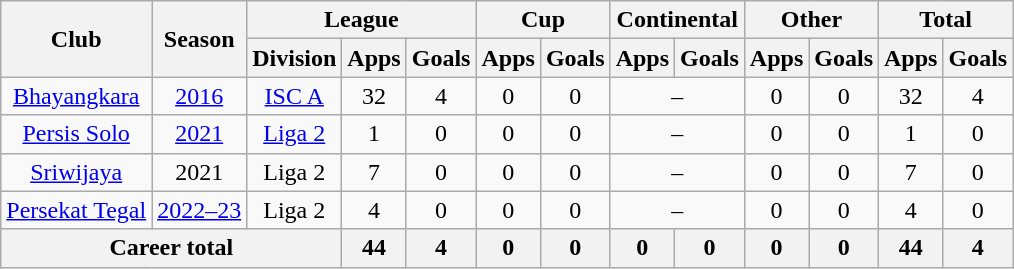<table class="wikitable" style="text-align:center">
<tr>
<th rowspan="2">Club</th>
<th rowspan="2">Season</th>
<th colspan="3">League</th>
<th colspan="2">Cup</th>
<th colspan="2">Continental</th>
<th colspan="2">Other</th>
<th colspan="2">Total</th>
</tr>
<tr>
<th>Division</th>
<th>Apps</th>
<th>Goals</th>
<th>Apps</th>
<th>Goals</th>
<th>Apps</th>
<th>Goals</th>
<th>Apps</th>
<th>Goals</th>
<th>Apps</th>
<th>Goals</th>
</tr>
<tr>
<td rowspan="1" valign="center"><a href='#'>Bhayangkara</a></td>
<td><a href='#'>2016</a></td>
<td><a href='#'>ISC A</a></td>
<td>32</td>
<td>4</td>
<td>0</td>
<td>0</td>
<td colspan="2">–</td>
<td>0</td>
<td>0</td>
<td>32</td>
<td>4</td>
</tr>
<tr>
<td><a href='#'>Persis Solo</a></td>
<td><a href='#'>2021</a></td>
<td><a href='#'>Liga 2</a></td>
<td>1</td>
<td>0</td>
<td>0</td>
<td>0</td>
<td colspan="2">–</td>
<td>0</td>
<td>0</td>
<td>1</td>
<td>0</td>
</tr>
<tr>
<td><a href='#'>Sriwijaya</a></td>
<td>2021</td>
<td>Liga 2</td>
<td>7</td>
<td>0</td>
<td>0</td>
<td>0</td>
<td colspan="2">–</td>
<td>0</td>
<td>0</td>
<td>7</td>
<td>0</td>
</tr>
<tr>
<td><a href='#'>Persekat Tegal</a></td>
<td><a href='#'>2022–23</a></td>
<td>Liga 2</td>
<td>4</td>
<td>0</td>
<td>0</td>
<td>0</td>
<td colspan="2">–</td>
<td>0</td>
<td>0</td>
<td>4</td>
<td>0</td>
</tr>
<tr>
<th colspan="3">Career total</th>
<th>44</th>
<th>4</th>
<th>0</th>
<th>0</th>
<th>0</th>
<th>0</th>
<th>0</th>
<th>0</th>
<th>44</th>
<th>4</th>
</tr>
</table>
